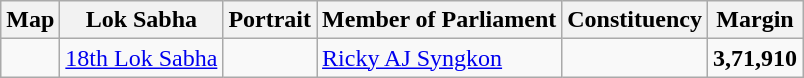<table class="wikitable">
<tr>
<th>Map</th>
<th>Lok Sabha</th>
<th>Portrait</th>
<th>Member of Parliament</th>
<th>Constituency</th>
<th>Margin</th>
</tr>
<tr>
<td></td>
<td><a href='#'>18th Lok Sabha</a></td>
<td></td>
<td><a href='#'>Ricky AJ Syngkon</a></td>
<td></td>
<td><strong>3,71,910</strong></td>
</tr>
</table>
